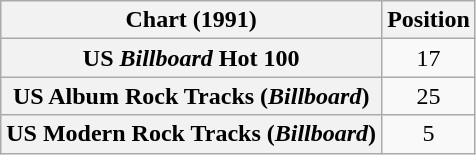<table class="wikitable sortable plainrowheaders" style="text-align:center">
<tr>
<th>Chart (1991)</th>
<th>Position</th>
</tr>
<tr>
<th scope="row">US <em>Billboard</em> Hot 100</th>
<td>17</td>
</tr>
<tr>
<th scope="row">US Album Rock Tracks (<em>Billboard</em>)</th>
<td>25</td>
</tr>
<tr>
<th scope="row">US Modern Rock Tracks (<em>Billboard</em>)</th>
<td>5</td>
</tr>
</table>
